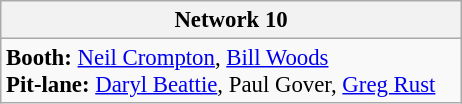<table class="wikitable" style="font-size: 95%;">
<tr>
<th width=300px>Network 10</th>
</tr>
<tr>
<td><strong>Booth:</strong> <a href='#'>Neil Crompton</a>, <a href='#'>Bill Woods</a><br><strong>Pit-lane:</strong> <a href='#'>Daryl Beattie</a>, Paul Gover, <a href='#'>Greg Rust</a></td>
</tr>
</table>
